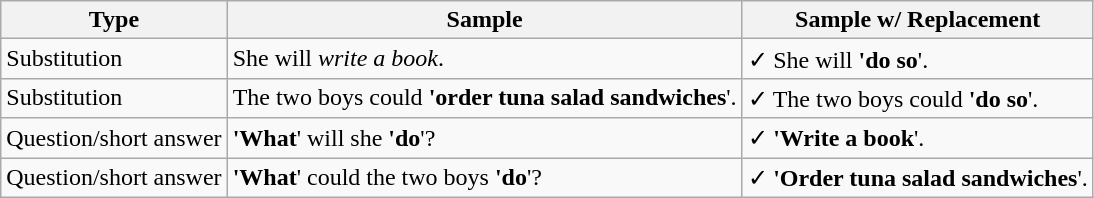<table class="wikitable">
<tr>
<th>Type</th>
<th>Sample</th>
<th>Sample w/ Replacement</th>
</tr>
<tr>
<td>Substitution</td>
<td>She will <em>write a book</em>.</td>
<td>✓	She will <strong>'do so</strong>'.</td>
</tr>
<tr>
<td>Substitution</td>
<td>The two boys could <strong>'order tuna salad sandwiches</strong>'.</td>
<td>✓	The two boys could <strong>'do so</strong>'.</td>
</tr>
<tr>
<td>Question/short answer</td>
<td><strong>'What</strong>' will she <strong>'do</strong>'?</td>
<td>✓	<strong>'Write a book</strong>'.</td>
</tr>
<tr>
<td>Question/short answer</td>
<td><strong>'What</strong>' could the two boys <strong>'do</strong>'?</td>
<td>✓	<strong>'Order tuna salad sandwiches</strong>'.</td>
</tr>
</table>
